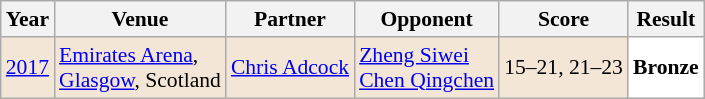<table class="sortable wikitable" style="font-size: 90%;">
<tr>
<th>Year</th>
<th>Venue</th>
<th>Partner</th>
<th>Opponent</th>
<th>Score</th>
<th>Result</th>
</tr>
<tr style="background:#F3E6D7">
<td align="center"><a href='#'>2017</a></td>
<td align="left"><a href='#'>Emirates Arena</a>,<br><a href='#'>Glasgow</a>, Scotland</td>
<td align="left"> <a href='#'>Chris Adcock</a></td>
<td align="left"> <a href='#'>Zheng Siwei</a><br> <a href='#'>Chen Qingchen</a></td>
<td align="left">15–21, 21–23</td>
<td style="text-align:left; background:white"> <strong>Bronze</strong></td>
</tr>
</table>
